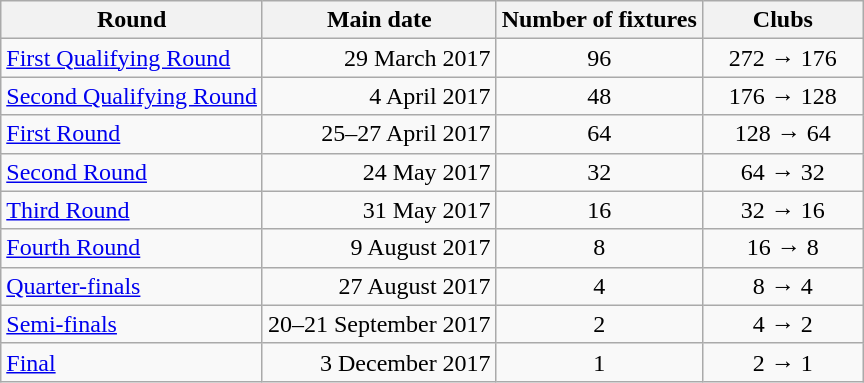<table class="wikitable" style="text-align:center">
<tr>
<th>Round</th>
<th>Main date</th>
<th>Number of fixtures</th>
<th width=100>Clubs</th>
</tr>
<tr>
<td align=left><a href='#'>First Qualifying Round</a></td>
<td align=right>29 March 2017</td>
<td>96</td>
<td>272 → 176</td>
</tr>
<tr>
<td align=left><a href='#'>Second Qualifying Round</a></td>
<td align=right>4 April 2017</td>
<td>48</td>
<td>176 → 128</td>
</tr>
<tr>
<td align=left><a href='#'>First Round</a></td>
<td align=right>25–27 April 2017</td>
<td>64</td>
<td>128 → 64</td>
</tr>
<tr>
<td align=left><a href='#'>Second Round</a></td>
<td align=right>24 May 2017</td>
<td>32</td>
<td>64 → 32</td>
</tr>
<tr>
<td align=left><a href='#'>Third Round</a></td>
<td align=right>31 May 2017</td>
<td>16</td>
<td>32 → 16</td>
</tr>
<tr>
<td align=left><a href='#'>Fourth Round</a></td>
<td align=right>9 August 2017</td>
<td>8</td>
<td>16 → 8</td>
</tr>
<tr>
<td align=left><a href='#'>Quarter-finals</a></td>
<td align=right>27 August 2017</td>
<td>4</td>
<td>8 → 4</td>
</tr>
<tr>
<td align=left><a href='#'>Semi-finals</a></td>
<td align=right>20–21 September 2017</td>
<td>2</td>
<td>4 → 2</td>
</tr>
<tr>
<td align=left><a href='#'>Final</a></td>
<td align=right>3 December 2017</td>
<td>1</td>
<td>2 → 1</td>
</tr>
</table>
